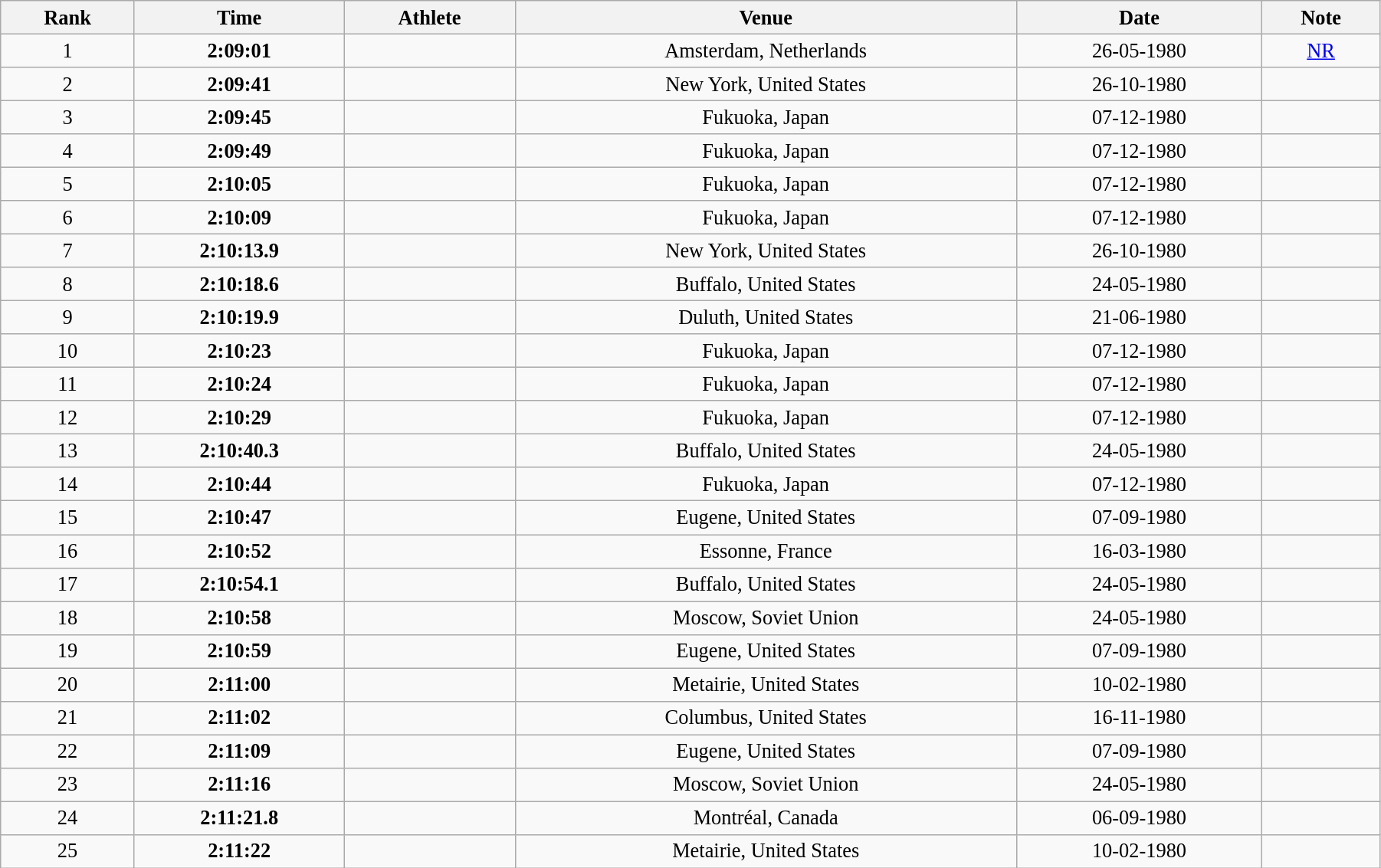<table class="wikitable sortable" style=" text-align:center; font-size:110%;" width="95%">
<tr>
<th>Rank</th>
<th>Time</th>
<th>Athlete</th>
<th>Venue</th>
<th>Date</th>
<th>Note</th>
</tr>
<tr>
<td>1</td>
<td><strong>2:09:01</strong></td>
<td align=left></td>
<td>Amsterdam, Netherlands</td>
<td>26-05-1980</td>
<td><a href='#'>NR</a></td>
</tr>
<tr>
<td>2</td>
<td><strong>2:09:41</strong></td>
<td align=left></td>
<td>New York, United States</td>
<td>26-10-1980</td>
<td></td>
</tr>
<tr>
<td>3</td>
<td><strong>2:09:45</strong></td>
<td align=left></td>
<td>Fukuoka, Japan</td>
<td>07-12-1980</td>
<td></td>
</tr>
<tr>
<td>4</td>
<td><strong>2:09:49</strong></td>
<td align=left></td>
<td>Fukuoka, Japan</td>
<td>07-12-1980</td>
<td></td>
</tr>
<tr>
<td>5</td>
<td><strong>2:10:05</strong></td>
<td align=left></td>
<td>Fukuoka, Japan</td>
<td>07-12-1980</td>
<td></td>
</tr>
<tr>
<td>6</td>
<td><strong>2:10:09</strong></td>
<td align=left></td>
<td>Fukuoka, Japan</td>
<td>07-12-1980</td>
<td></td>
</tr>
<tr>
<td>7</td>
<td><strong>2:10:13.9</strong></td>
<td align=left></td>
<td>New York, United States</td>
<td>26-10-1980</td>
<td></td>
</tr>
<tr>
<td>8</td>
<td><strong>2:10:18.6</strong></td>
<td align=left></td>
<td>Buffalo, United States</td>
<td>24-05-1980</td>
<td></td>
</tr>
<tr>
<td>9</td>
<td><strong>2:10:19.9</strong></td>
<td align=left></td>
<td>Duluth, United States</td>
<td>21-06-1980</td>
<td></td>
</tr>
<tr>
<td>10</td>
<td><strong>2:10:23</strong></td>
<td align=left></td>
<td>Fukuoka, Japan</td>
<td>07-12-1980</td>
<td></td>
</tr>
<tr>
<td>11</td>
<td><strong>2:10:24</strong></td>
<td align=left></td>
<td>Fukuoka, Japan</td>
<td>07-12-1980</td>
<td></td>
</tr>
<tr>
<td>12</td>
<td><strong>2:10:29</strong></td>
<td align=left></td>
<td>Fukuoka, Japan</td>
<td>07-12-1980</td>
<td></td>
</tr>
<tr>
<td>13</td>
<td><strong>2:10:40.3</strong></td>
<td align=left></td>
<td>Buffalo, United States</td>
<td>24-05-1980</td>
<td></td>
</tr>
<tr>
<td>14</td>
<td><strong>2:10:44</strong></td>
<td align=left></td>
<td>Fukuoka, Japan</td>
<td>07-12-1980</td>
<td></td>
</tr>
<tr>
<td>15</td>
<td><strong>2:10:47</strong></td>
<td align=left></td>
<td>Eugene, United States</td>
<td>07-09-1980</td>
<td></td>
</tr>
<tr>
<td>16</td>
<td><strong>2:10:52</strong></td>
<td align=left></td>
<td>Essonne, France</td>
<td>16-03-1980</td>
<td></td>
</tr>
<tr>
<td>17</td>
<td><strong>2:10:54.1</strong></td>
<td align=left></td>
<td>Buffalo, United States</td>
<td>24-05-1980</td>
<td></td>
</tr>
<tr>
<td>18</td>
<td><strong>2:10:58</strong></td>
<td align=left></td>
<td>Moscow, Soviet Union</td>
<td>24-05-1980</td>
<td></td>
</tr>
<tr>
<td>19</td>
<td><strong>2:10:59</strong></td>
<td align=left></td>
<td>Eugene, United States</td>
<td>07-09-1980</td>
<td></td>
</tr>
<tr>
<td>20</td>
<td><strong>2:11:00</strong></td>
<td align=left></td>
<td>Metairie, United States</td>
<td>10-02-1980</td>
<td></td>
</tr>
<tr>
<td>21</td>
<td><strong>2:11:02</strong></td>
<td align=left></td>
<td>Columbus, United States</td>
<td>16-11-1980</td>
<td></td>
</tr>
<tr>
<td>22</td>
<td><strong>2:11:09</strong></td>
<td align=left></td>
<td>Eugene, United States</td>
<td>07-09-1980</td>
<td></td>
</tr>
<tr>
<td>23</td>
<td><strong>2:11:16</strong></td>
<td align=left></td>
<td>Moscow, Soviet Union</td>
<td>24-05-1980</td>
<td></td>
</tr>
<tr>
<td>24</td>
<td><strong>2:11:21.8</strong></td>
<td align=left></td>
<td>Montréal, Canada</td>
<td>06-09-1980</td>
<td></td>
</tr>
<tr>
<td>25</td>
<td><strong>2:11:22</strong></td>
<td align=left></td>
<td>Metairie, United States</td>
<td>10-02-1980</td>
<td></td>
</tr>
</table>
